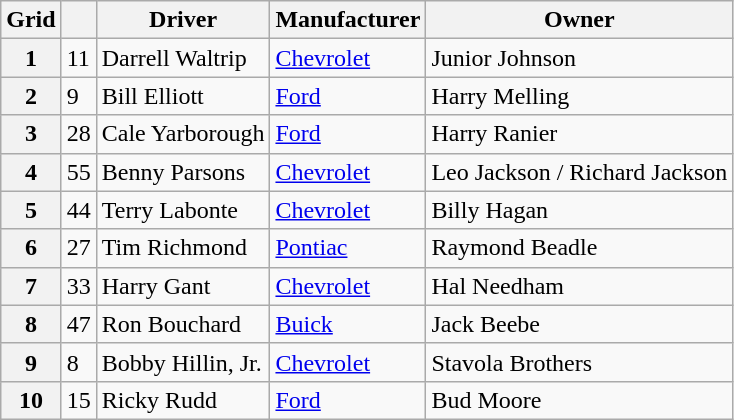<table class="wikitable">
<tr>
<th>Grid</th>
<th></th>
<th>Driver</th>
<th>Manufacturer</th>
<th>Owner</th>
</tr>
<tr>
<th>1</th>
<td>11</td>
<td>Darrell Waltrip</td>
<td><a href='#'>Chevrolet</a></td>
<td>Junior Johnson</td>
</tr>
<tr>
<th>2</th>
<td>9</td>
<td>Bill Elliott</td>
<td><a href='#'>Ford</a></td>
<td>Harry Melling</td>
</tr>
<tr>
<th>3</th>
<td>28</td>
<td>Cale Yarborough</td>
<td><a href='#'>Ford</a></td>
<td>Harry Ranier</td>
</tr>
<tr>
<th>4</th>
<td>55</td>
<td>Benny Parsons</td>
<td><a href='#'>Chevrolet</a></td>
<td>Leo Jackson / Richard Jackson</td>
</tr>
<tr>
<th>5</th>
<td>44</td>
<td>Terry Labonte</td>
<td><a href='#'>Chevrolet</a></td>
<td>Billy Hagan</td>
</tr>
<tr>
<th>6</th>
<td>27</td>
<td>Tim Richmond</td>
<td><a href='#'>Pontiac</a></td>
<td>Raymond Beadle</td>
</tr>
<tr>
<th>7</th>
<td>33</td>
<td>Harry Gant</td>
<td><a href='#'>Chevrolet</a></td>
<td>Hal Needham</td>
</tr>
<tr>
<th>8</th>
<td>47</td>
<td>Ron Bouchard</td>
<td><a href='#'>Buick</a></td>
<td>Jack Beebe</td>
</tr>
<tr>
<th>9</th>
<td>8</td>
<td>Bobby Hillin, Jr.</td>
<td><a href='#'>Chevrolet</a></td>
<td>Stavola Brothers</td>
</tr>
<tr>
<th>10</th>
<td>15</td>
<td>Ricky Rudd</td>
<td><a href='#'>Ford</a></td>
<td>Bud Moore</td>
</tr>
</table>
